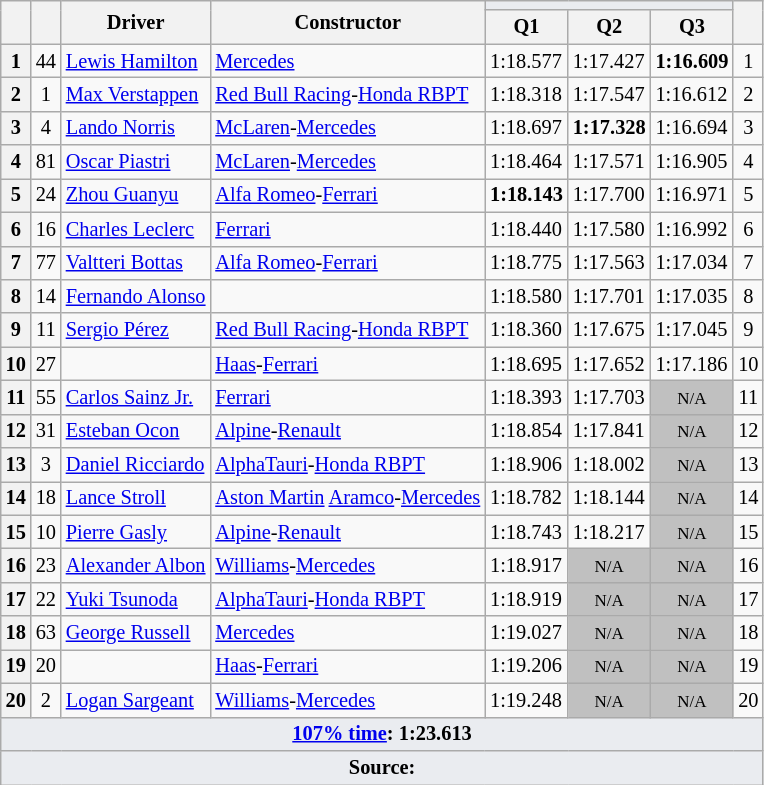<table class="wikitable sortable" style="font-size: 85%;">
<tr>
<th rowspan="2"></th>
<th rowspan="2"></th>
<th rowspan="2">Driver</th>
<th rowspan="2">Constructor</th>
<th colspan="3" style="background:#eaecf0; text-align:center;"></th>
<th rowspan="2"></th>
</tr>
<tr>
<th scope="col">Q1</th>
<th scope="col">Q2</th>
<th scope="col">Q3</th>
</tr>
<tr>
<th scope="row">1</th>
<td align="center">44</td>
<td data-sort-value="ham"> <a href='#'>Lewis Hamilton</a></td>
<td><a href='#'>Mercedes</a></td>
<td>1:18.577</td>
<td>1:17.427</td>
<td><strong>1:16.609</strong></td>
<td align="center">1</td>
</tr>
<tr>
<th scope="row">2</th>
<td align="center">1</td>
<td data-sort-value="ver"> <a href='#'>Max Verstappen</a></td>
<td><a href='#'>Red Bull Racing</a>-<a href='#'>Honda RBPT</a></td>
<td>1:18.318</td>
<td>1:17.547</td>
<td>1:16.612</td>
<td align="center">2</td>
</tr>
<tr>
<th scope="row">3</th>
<td align="center">4</td>
<td data-sort-value="nor"> <a href='#'>Lando Norris</a></td>
<td><a href='#'>McLaren</a>-<a href='#'>Mercedes</a></td>
<td>1:18.697</td>
<td><strong>1:17.328</strong></td>
<td>1:16.694</td>
<td align="center">3</td>
</tr>
<tr>
<th scope="row">4</th>
<td align="center">81</td>
<td data-sort-value="pia"> <a href='#'>Oscar Piastri</a></td>
<td><a href='#'>McLaren</a>-<a href='#'>Mercedes</a></td>
<td>1:18.464</td>
<td>1:17.571</td>
<td>1:16.905</td>
<td align="center">4</td>
</tr>
<tr>
<th scope="row">5</th>
<td align="center">24</td>
<td data-sort-value="zho"> <a href='#'>Zhou Guanyu</a></td>
<td><a href='#'>Alfa Romeo</a>-<a href='#'>Ferrari</a></td>
<td><strong>1:18.143</strong></td>
<td>1:17.700</td>
<td>1:16.971</td>
<td align="center">5</td>
</tr>
<tr>
<th scope="row">6</th>
<td align="center">16</td>
<td data-sort-value="lec"> <a href='#'>Charles Leclerc</a></td>
<td><a href='#'>Ferrari</a></td>
<td>1:18.440</td>
<td>1:17.580</td>
<td>1:16.992</td>
<td align="center">6</td>
</tr>
<tr>
<th scope="row">7</th>
<td align="center">77</td>
<td data-sort-value="bot"> <a href='#'>Valtteri Bottas</a></td>
<td><a href='#'>Alfa Romeo</a>-<a href='#'>Ferrari</a></td>
<td>1:18.775</td>
<td>1:17.563</td>
<td>1:17.034</td>
<td align="center">7</td>
</tr>
<tr>
<th scope="row">8</th>
<td align="center">14</td>
<td data-sort-value="alo"> <a href='#'>Fernando Alonso</a></td>
<td></td>
<td>1:18.580</td>
<td>1:17.701</td>
<td>1:17.035</td>
<td align="center">8</td>
</tr>
<tr>
<th scope="row">9</th>
<td align="center">11</td>
<td data-sort-value="per"> <a href='#'>Sergio Pérez</a></td>
<td><a href='#'>Red Bull Racing</a>-<a href='#'>Honda RBPT</a></td>
<td>1:18.360</td>
<td>1:17.675</td>
<td>1:17.045</td>
<td align="center">9</td>
</tr>
<tr>
<th scope="row">10</th>
<td align="center">27</td>
<td data-sort-value="hul"></td>
<td><a href='#'>Haas</a>-<a href='#'>Ferrari</a></td>
<td>1:18.695</td>
<td>1:17.652</td>
<td>1:17.186</td>
<td align="center">10</td>
</tr>
<tr>
<th scope="row">11</th>
<td align="center">55</td>
<td data-sort-value="sai"> <a href='#'>Carlos Sainz Jr.</a></td>
<td><a href='#'>Ferrari</a></td>
<td>1:18.393</td>
<td>1:17.703</td>
<td data-sort-value="15" align="center" style="background: silver"><small>N/A</small></td>
<td align="center">11</td>
</tr>
<tr>
<th scope="row">12</th>
<td align="center">31</td>
<td data-sort-value="oco"> <a href='#'>Esteban Ocon</a></td>
<td><a href='#'>Alpine</a>-<a href='#'>Renault</a></td>
<td>1:18.854</td>
<td>1:17.841</td>
<td data-sort-value="17" align="center" style="background: silver"><small>N/A</small></td>
<td align="center">12</td>
</tr>
<tr>
<th scope="row">13</th>
<td align="center">3</td>
<td data-sort-value="ric"> <a href='#'>Daniel Ricciardo</a></td>
<td><a href='#'>AlphaTauri</a>-<a href='#'>Honda RBPT</a></td>
<td>1:18.906</td>
<td>1:18.002</td>
<td data-sort-value="20" align="center" style="background: silver"><small>N/A</small></td>
<td align="center">13</td>
</tr>
<tr>
<th scope="row">14</th>
<td align="center">18</td>
<td data-sort-value="str"> <a href='#'>Lance Stroll</a></td>
<td><a href='#'>Aston Martin</a> <a href='#'>Aramco</a>-<a href='#'>Mercedes</a></td>
<td>1:18.782</td>
<td>1:18.144</td>
<td data-sort-value="17" align="center" style="background: silver"><small>N/A</small></td>
<td align="center">14</td>
</tr>
<tr>
<th scope="row">15</th>
<td align="center">10</td>
<td data-sort-value="gas"> <a href='#'>Pierre Gasly</a></td>
<td><a href='#'>Alpine</a>-<a href='#'>Renault</a></td>
<td>1:18.743</td>
<td>1:18.217</td>
<td data-sort-value="17" align="center" style="background: silver"><small>N/A</small></td>
<td align="center">15</td>
</tr>
<tr>
<th scope="row">16</th>
<td align="center">23</td>
<td data-sort-value="alb"> <a href='#'>Alexander Albon</a></td>
<td><a href='#'>Williams</a>-<a href='#'>Mercedes</a></td>
<td>1:18.917</td>
<td data-sort-value="17" align="center" style="background: silver"><small>N/A</small></td>
<td data-sort-value="17" align="center" style="background: silver"><small>N/A</small></td>
<td align="center">16</td>
</tr>
<tr>
<th scope="row">17</th>
<td align="center">22</td>
<td data-sort-value="tsu"> <a href='#'>Yuki Tsunoda</a></td>
<td><a href='#'>AlphaTauri</a>-<a href='#'>Honda RBPT</a></td>
<td>1:18.919</td>
<td data-sort-value="15" align="center" style="background: silver"><small>N/A</small></td>
<td data-sort-value="15" align="center" style="background: silver"><small>N/A</small></td>
<td align="center">17</td>
</tr>
<tr>
<th scope="row">18</th>
<td align="center">63</td>
<td data-sort-value="rus"> <a href='#'>George Russell</a></td>
<td><a href='#'>Mercedes</a></td>
<td>1:19.027</td>
<td data-sort-value="15" align="center" style="background: silver"><small>N/A</small></td>
<td data-sort-value="15" align="center" style="background: silver"><small>N/A</small></td>
<td align="center">18</td>
</tr>
<tr>
<th scope="row">19</th>
<td align="center">20</td>
<td data-sort-value="mag"></td>
<td><a href='#'>Haas</a>-<a href='#'>Ferrari</a></td>
<td>1:19.206</td>
<td data-sort-value="17" align="center" style="background: silver"><small>N/A</small></td>
<td data-sort-value="17" align="center" style="background: silver"><small>N/A</small></td>
<td align="center">19</td>
</tr>
<tr>
<th scope="row">20</th>
<td align="center">2</td>
<td data-sort-value="sar"> <a href='#'>Logan Sargeant</a></td>
<td><a href='#'>Williams</a>-<a href='#'>Mercedes</a></td>
<td>1:19.248</td>
<td data-sort-value="17" align="center" style="background: silver"><small>N/A</small></td>
<td data-sort-value="15" align="center" style="background: silver"><small>N/A</small></td>
<td align="center">20</td>
</tr>
<tr class="sortbottom">
<td colspan="8" style="background-color:#eaecf0;text-align:center"><strong><a href='#'>107% time</a>: 1:23.613</strong></td>
</tr>
<tr class="sortbottom">
<td colspan="8" style="background-color:#eaecf0;text-align:center"><strong>Source:</strong></td>
</tr>
</table>
